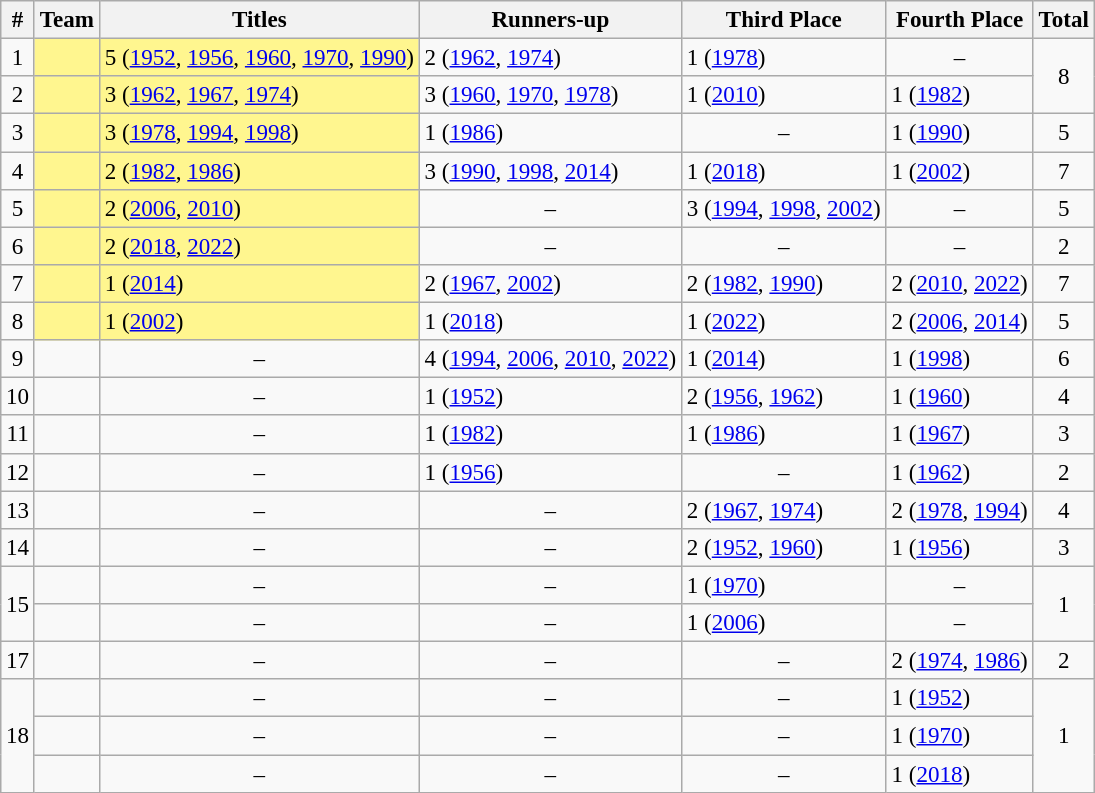<table class="wikitable sortable" style="font-size: 96%;">
<tr>
<th>#</th>
<th>Team</th>
<th>Titles</th>
<th>Runners-up</th>
<th>Third Place</th>
<th>Fourth Place</th>
<th>Total</th>
</tr>
<tr>
<td align="center">1</td>
<td bgcolor=#FFF68F><em></em></td>
<td bgcolor=#FFF68F>5 (<a href='#'>1952</a>, <a href='#'>1956</a>, <a href='#'>1960</a>, <a href='#'>1970</a>, <a href='#'>1990</a>)</td>
<td>2 (<a href='#'>1962</a>, <a href='#'>1974</a>)</td>
<td>1 (<a href='#'>1978</a>)</td>
<td align="center">–</td>
<td align="center" rowspan="2">8</td>
</tr>
<tr>
<td align="center">2</td>
<td bgcolor=#FFF68F></td>
<td bgcolor=#FFF68F>3 (<a href='#'>1962</a>, <a href='#'>1967</a>, <a href='#'>1974</a>)</td>
<td>3 (<a href='#'>1960</a>, <a href='#'>1970</a>, <a href='#'>1978</a>)</td>
<td>1 (<a href='#'>2010</a>)</td>
<td>1 (<a href='#'>1982</a>)</td>
</tr>
<tr>
<td align="center">3</td>
<td bgcolor=#FFF68F></td>
<td bgcolor=#FFF68F>3 (<a href='#'>1978</a>, <a href='#'>1994</a>, <a href='#'>1998</a>)</td>
<td>1 (<a href='#'>1986</a>)</td>
<td align="center">–</td>
<td>1 (<a href='#'>1990</a>)</td>
<td align="center">5</td>
</tr>
<tr>
<td align="center">4</td>
<td bgcolor=#FFF68F></td>
<td bgcolor=#FFF68F>2 (<a href='#'>1982</a>, <a href='#'>1986</a>)</td>
<td>3 (<a href='#'>1990</a>, <a href='#'>1998</a>, <a href='#'>2014</a>)</td>
<td>1 (<a href='#'>2018</a>)</td>
<td>1 (<a href='#'>2002</a>)</td>
<td align="center">7</td>
</tr>
<tr>
<td align="center">5</td>
<td bgcolor=#FFF68F></td>
<td bgcolor=#FFF68F>2 (<a href='#'>2006</a>, <a href='#'>2010</a>)</td>
<td align="center">–</td>
<td>3 (<a href='#'>1994</a>, <a href='#'>1998</a>, <a href='#'>2002</a>)</td>
<td align="center">–</td>
<td align="center">5</td>
</tr>
<tr>
<td align="center">6</td>
<td bgcolor="#FFF68F"></td>
<td bgcolor="#FFF68F">2 (<a href='#'>2018</a>, <a href='#'>2022</a>)</td>
<td align="center">–</td>
<td align="center">–</td>
<td align="center">–</td>
<td align="center">2</td>
</tr>
<tr>
<td align="center">7</td>
<td bgcolor="#FFF68F"></td>
<td bgcolor="#FFF68F">1 (<a href='#'>2014</a>)</td>
<td>2 (<a href='#'>1967</a>, <a href='#'>2002</a>)</td>
<td>2 (<a href='#'>1982</a>, <a href='#'>1990</a>)</td>
<td>2 (<a href='#'>2010</a>, <a href='#'>2022</a>)</td>
<td align="center">7</td>
</tr>
<tr>
<td align="center">8</td>
<td bgcolor="#FFF68F"></td>
<td bgcolor="#FFF68F">1 (<a href='#'>2002</a>)</td>
<td>1 (<a href='#'>2018</a>)</td>
<td>1 (<a href='#'>2022</a>)</td>
<td>2 (<a href='#'>2006</a>, <a href='#'>2014</a>)</td>
<td align="center">5</td>
</tr>
<tr>
<td align="center">9</td>
<td></td>
<td align="center">–</td>
<td>4 (<a href='#'>1994</a>, <a href='#'>2006</a>, <a href='#'>2010</a>, <a href='#'>2022</a>)</td>
<td>1 (<a href='#'>2014</a>)</td>
<td>1 (<a href='#'>1998</a>)</td>
<td align="center">6</td>
</tr>
<tr>
<td align="center">10</td>
<td></td>
<td align="center">–</td>
<td>1 (<a href='#'>1952</a>)</td>
<td>2 (<a href='#'>1956</a>, <a href='#'>1962</a>)</td>
<td>1 (<a href='#'>1960</a>)</td>
<td align="center">4</td>
</tr>
<tr>
<td align="center">11</td>
<td></td>
<td align="center">–</td>
<td>1 (<a href='#'>1982</a>)</td>
<td>1 (<a href='#'>1986</a>)</td>
<td>1 (<a href='#'>1967</a>)</td>
<td align="center">3</td>
</tr>
<tr>
<td align="center">12</td>
<td></td>
<td align="center">–</td>
<td>1 (<a href='#'>1956</a>)</td>
<td align="center">–</td>
<td>1 (<a href='#'>1962</a>)</td>
<td align="center">2</td>
</tr>
<tr>
<td align="center">13</td>
<td></td>
<td align="center">–</td>
<td align="center">–</td>
<td>2 (<a href='#'>1967</a>, <a href='#'>1974</a>)</td>
<td>2 (<a href='#'>1978</a>, <a href='#'>1994</a>)</td>
<td align="center">4</td>
</tr>
<tr>
<td align="center">14</td>
<td><em></em></td>
<td align="center">–</td>
<td align="center">–</td>
<td>2 (<a href='#'>1952</a>, <a href='#'>1960</a>)</td>
<td>1 (<a href='#'>1956</a>)</td>
<td align="center">3</td>
</tr>
<tr>
<td rowspan="2" align="center">15</td>
<td></td>
<td align="center">–</td>
<td align="center">–</td>
<td>1 (<a href='#'>1970</a>)</td>
<td align="center">–</td>
<td rowspan="2" align="center">1</td>
</tr>
<tr>
<td><em></em></td>
<td align="center">–</td>
<td align="center">–</td>
<td>1 (<a href='#'>2006</a>)</td>
<td align="center">–</td>
</tr>
<tr>
<td align="center">17</td>
<td><em></em></td>
<td align="center">–</td>
<td align="center">–</td>
<td align="center">–</td>
<td>2 (<a href='#'>1974</a>, <a href='#'>1986</a>)</td>
<td align="center">2</td>
</tr>
<tr>
<td rowspan="3" align="center">18</td>
<td></td>
<td align="center">–</td>
<td align="center">–</td>
<td align="center">–</td>
<td>1 (<a href='#'>1952</a>)</td>
<td rowspan="3" align="center">1</td>
</tr>
<tr>
<td></td>
<td align="center">–</td>
<td align="center">–</td>
<td align="center">–</td>
<td>1 (<a href='#'>1970</a>)</td>
</tr>
<tr>
<td></td>
<td align="center">–</td>
<td align="center">–</td>
<td align="center">–</td>
<td>1 (<a href='#'>2018</a>)</td>
</tr>
</table>
